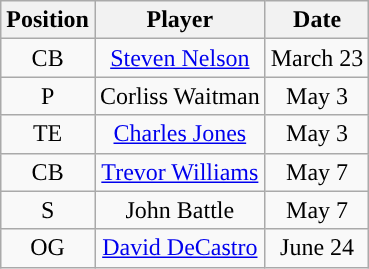<table class="wikitable" style="text-align:center">
<tr>
<th>Position</th>
<th>Player</th>
<th>Date</th>
</tr>
<tr>
<td>CB</td>
<td><a href='#'>Steven Nelson</a></td>
<td>March 23</td>
</tr>
<tr>
<td>P</td>
<td>Corliss Waitman</td>
<td>May 3</td>
</tr>
<tr>
<td>TE</td>
<td><a href='#'>Charles Jones</a></td>
<td>May 3</td>
</tr>
<tr>
<td>CB</td>
<td><a href='#'>Trevor Williams</a></td>
<td>May 7</td>
</tr>
<tr>
<td>S</td>
<td>John Battle</td>
<td>May 7</td>
</tr>
<tr>
<td>OG</td>
<td><a href='#'>David DeCastro</a></td>
<td>June 24</td>
</tr>
</table>
